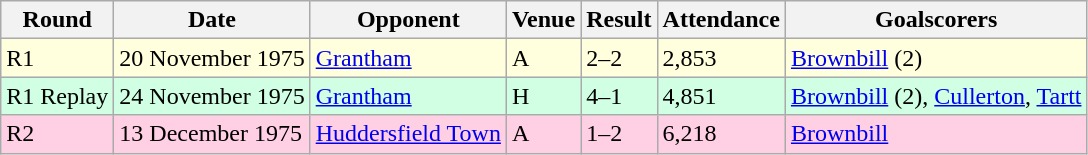<table class="wikitable">
<tr>
<th>Round</th>
<th>Date</th>
<th>Opponent</th>
<th>Venue</th>
<th>Result</th>
<th>Attendance</th>
<th>Goalscorers</th>
</tr>
<tr style="background-color: #ffffdd;">
<td>R1</td>
<td>20 November 1975</td>
<td><a href='#'>Grantham</a></td>
<td>A</td>
<td>2–2</td>
<td>2,853</td>
<td><a href='#'>Brownbill</a> (2)</td>
</tr>
<tr style="background-color: #d0ffe3;">
<td>R1 Replay</td>
<td>24 November 1975</td>
<td><a href='#'>Grantham</a></td>
<td>H</td>
<td>4–1</td>
<td>4,851</td>
<td><a href='#'>Brownbill</a> (2), <a href='#'>Cullerton</a>, <a href='#'>Tartt</a></td>
</tr>
<tr style="background-color: #ffd0e3;">
<td>R2</td>
<td>13 December 1975</td>
<td><a href='#'>Huddersfield Town</a></td>
<td>A</td>
<td>1–2</td>
<td>6,218</td>
<td><a href='#'>Brownbill</a></td>
</tr>
</table>
